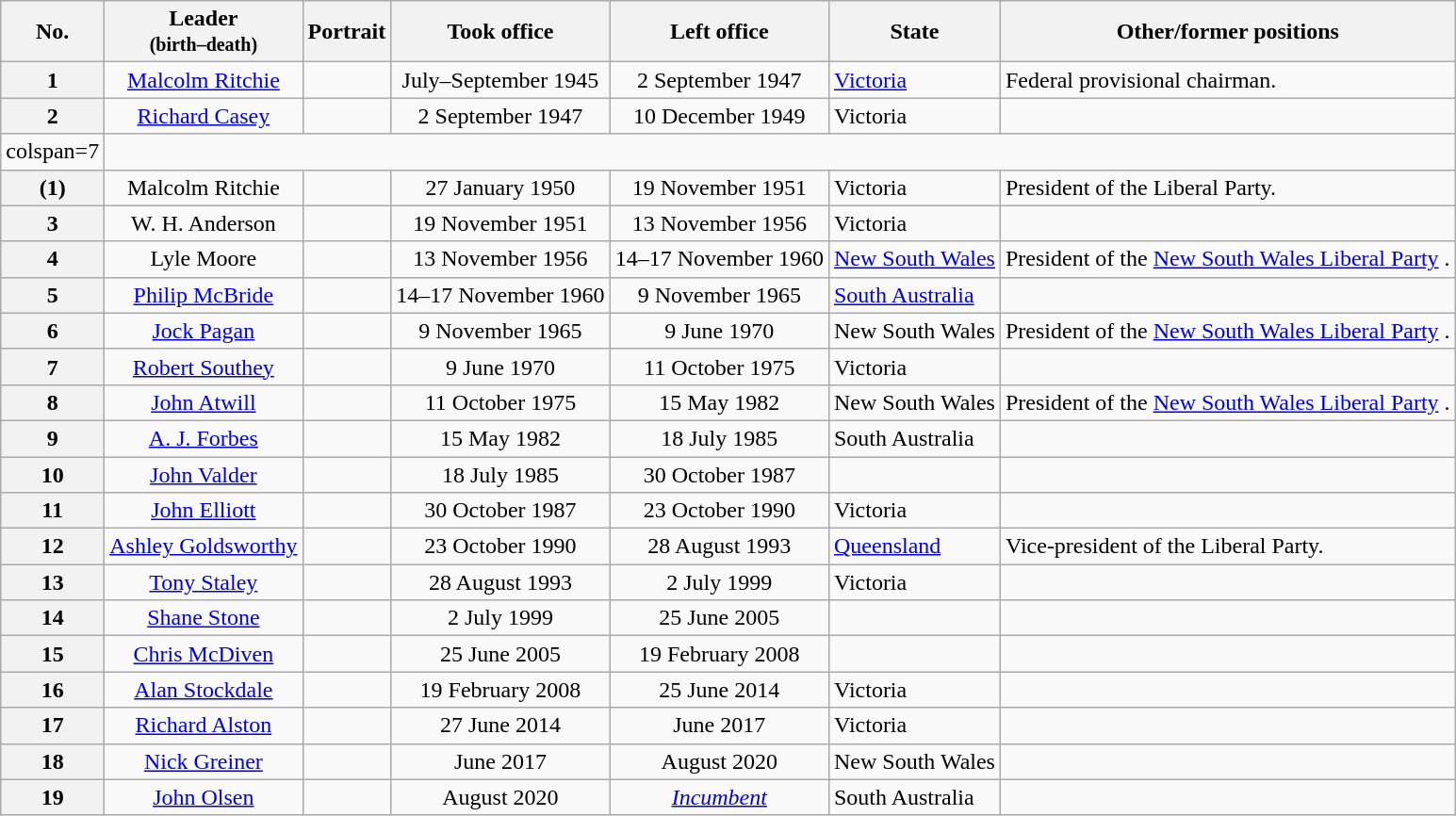<table class="wikitable" style="text-align:center">
<tr>
<th>No.</th>
<th>Leader<br><small>(birth–death)</small></th>
<th>Portrait</th>
<th>Took office</th>
<th>Left office</th>
<th>State</th>
<th>Other/former positions</th>
</tr>
<tr>
<th>1</th>
<td><a href='#'>Malcolm Ritchie</a><br></td>
<td></td>
<td>July–September 1945</td>
<td>2 September 1947</td>
<td align=left> <a href='#'>Victoria</a></td>
<td align=left>Federal provisional chairman.</td>
</tr>
<tr>
<th>2</th>
<td><a href='#'>Richard Casey</a><br></td>
<td></td>
<td>2 September 1947</td>
<td>10 December 1949</td>
<td align=left> Victoria</td>
<td></td>
</tr>
<tr>
<td>colspan=7 </td>
</tr>
<tr>
<th>(1)</th>
<td>Malcolm Ritchie<br></td>
<td></td>
<td>27 January 1950</td>
<td>19 November 1951</td>
<td align=left> Victoria</td>
<td align=left>President of the Liberal Party.</td>
</tr>
<tr>
<th>3</th>
<td>W. H. Anderson<br></td>
<td></td>
<td>19 November 1951</td>
<td>13 November 1956</td>
<td align=left> Victoria</td>
<td></td>
</tr>
<tr>
<th>4</th>
<td>Lyle Moore<br></td>
<td></td>
<td>13 November 1956</td>
<td>14–17 November 1960</td>
<td align=left> <a href='#'>New South Wales</a></td>
<td align=left>President of the <a href='#'>New South Wales Liberal Party</a> .</td>
</tr>
<tr>
<th>5</th>
<td><a href='#'>Philip McBride</a><br></td>
<td></td>
<td>14–17 November 1960</td>
<td>9 November 1965</td>
<td align=left> <a href='#'>South Australia</a></td>
<td></td>
</tr>
<tr>
<th>6</th>
<td><a href='#'>Jock Pagan</a><br></td>
<td></td>
<td>9 November 1965</td>
<td>9 June 1970</td>
<td align=left> New South Wales</td>
<td align=left>President of the <a href='#'>New South Wales Liberal Party</a> .</td>
</tr>
<tr>
<th>7</th>
<td><a href='#'>Robert Southey</a><br></td>
<td></td>
<td>9 June 1970</td>
<td>11 October 1975</td>
<td align=left> Victoria</td>
<td></td>
</tr>
<tr>
<th>8</th>
<td><a href='#'>John Atwill</a><br></td>
<td></td>
<td>11 October 1975</td>
<td>15 May 1982</td>
<td align=left> New South Wales</td>
<td align=left>President of the <a href='#'>New South Wales Liberal Party</a> .</td>
</tr>
<tr>
<th>9</th>
<td><a href='#'>A. J. Forbes</a><br></td>
<td></td>
<td>15 May 1982</td>
<td>18 July 1985</td>
<td align=left> South Australia</td>
<td></td>
</tr>
<tr>
<th>10</th>
<td><a href='#'>John Valder</a><br></td>
<td></td>
<td>18 July 1985</td>
<td>30 October 1987</td>
<td></td>
<td></td>
</tr>
<tr>
<th>11</th>
<td><a href='#'>John Elliott</a><br></td>
<td></td>
<td>30 October 1987</td>
<td>23 October 1990</td>
<td align=left> Victoria</td>
<td></td>
</tr>
<tr>
<th>12</th>
<td><a href='#'>Ashley Goldsworthy</a><br></td>
<td></td>
<td>23 October 1990</td>
<td>28 August 1993</td>
<td align=left> <a href='#'>Queensland</a></td>
<td align=left>Vice-president of the Liberal Party.</td>
</tr>
<tr>
<th>13</th>
<td><a href='#'>Tony Staley</a><br></td>
<td></td>
<td>28 August 1993</td>
<td>2 July 1999</td>
<td align=left> Victoria</td>
<td></td>
</tr>
<tr>
<th>14</th>
<td><a href='#'>Shane Stone</a><br></td>
<td></td>
<td>2 July 1999</td>
<td>25 June 2005</td>
<td align=left></td>
<td></td>
</tr>
<tr>
<th>15</th>
<td><a href='#'>Chris McDiven</a><br></td>
<td></td>
<td>25 June 2005</td>
<td>19 February 2008</td>
<td align=left></td>
<td></td>
</tr>
<tr>
<th>16</th>
<td><a href='#'>Alan Stockdale</a><br></td>
<td></td>
<td>19 February 2008</td>
<td>25 June 2014</td>
<td align=left> Victoria</td>
<td></td>
</tr>
<tr>
<th>17</th>
<td><a href='#'>Richard Alston</a><br></td>
<td></td>
<td>27 June 2014</td>
<td>June 2017</td>
<td align=left> Victoria</td>
<td></td>
</tr>
<tr>
<th>18</th>
<td><a href='#'>Nick Greiner</a><br></td>
<td></td>
<td>June 2017</td>
<td>August 2020</td>
<td align=left> New South Wales</td>
<td></td>
</tr>
<tr>
<th>19</th>
<td><a href='#'>John Olsen</a><br></td>
<td></td>
<td>August 2020</td>
<td><em><a href='#'>Incumbent</a></em></td>
<td align=left> South Australia</td>
<td></td>
</tr>
</table>
